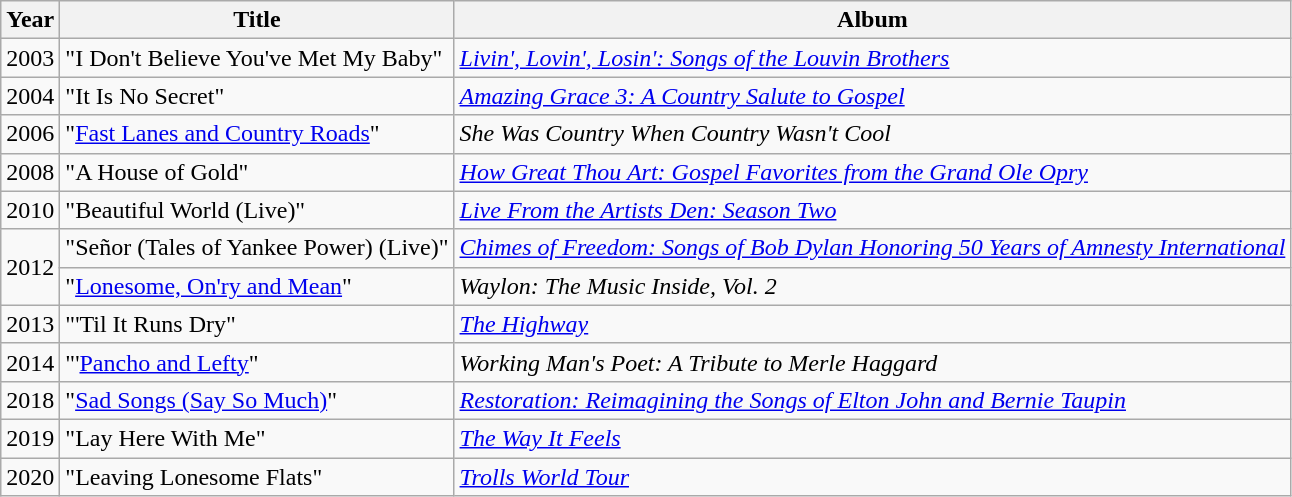<table class="wikitable">
<tr>
<th scope="col">Year</th>
<th scope="col">Title</th>
<th scope="col">Album</th>
</tr>
<tr>
<td>2003</td>
<td>"I Don't Believe You've Met My Baby" </td>
<td><em><a href='#'>Livin', Lovin', Losin': Songs of the Louvin Brothers</a></em></td>
</tr>
<tr>
<td>2004</td>
<td>"It Is No Secret"</td>
<td><em><a href='#'>Amazing Grace 3: A Country Salute to Gospel</a></em></td>
</tr>
<tr>
<td>2006</td>
<td>"<a href='#'>Fast Lanes and Country Roads</a>"</td>
<td><em>She Was Country When Country Wasn't Cool</em></td>
</tr>
<tr>
<td>2008</td>
<td>"A House of Gold"</td>
<td><em><a href='#'>How Great Thou Art: Gospel Favorites from the Grand Ole Opry</a></em></td>
</tr>
<tr>
<td>2010</td>
<td>"Beautiful World (Live)"</td>
<td><em><a href='#'>Live From the Artists Den: Season Two</a></em></td>
</tr>
<tr>
<td rowspan=2>2012</td>
<td>"Señor (Tales of Yankee Power) (Live)"</td>
<td><em><a href='#'>Chimes of Freedom: Songs of Bob Dylan Honoring 50 Years of Amnesty International</a></em></td>
</tr>
<tr>
<td>"<a href='#'>Lonesome, On'ry and Mean</a>"</td>
<td><em>Waylon: The Music Inside, Vol. 2</em></td>
</tr>
<tr>
<td>2013</td>
<td>"'Til It Runs Dry" </td>
<td><em><a href='#'>The Highway</a></em></td>
</tr>
<tr>
<td>2014</td>
<td>"'<a href='#'>Pancho and Lefty</a>" </td>
<td><em>Working Man's Poet: A Tribute to Merle Haggard</em></td>
</tr>
<tr>
<td>2018</td>
<td>"<a href='#'>Sad Songs (Say So Much)</a>"</td>
<td><em><a href='#'>Restoration: Reimagining the Songs of Elton John and Bernie Taupin</a></em></td>
</tr>
<tr>
<td>2019</td>
<td>"Lay Here With Me" </td>
<td><em><a href='#'>The Way It Feels</a></em></td>
</tr>
<tr>
<td>2020</td>
<td>"Leaving Lonesome Flats"</td>
<td><em><a href='#'>Trolls World Tour</a></em></td>
</tr>
</table>
